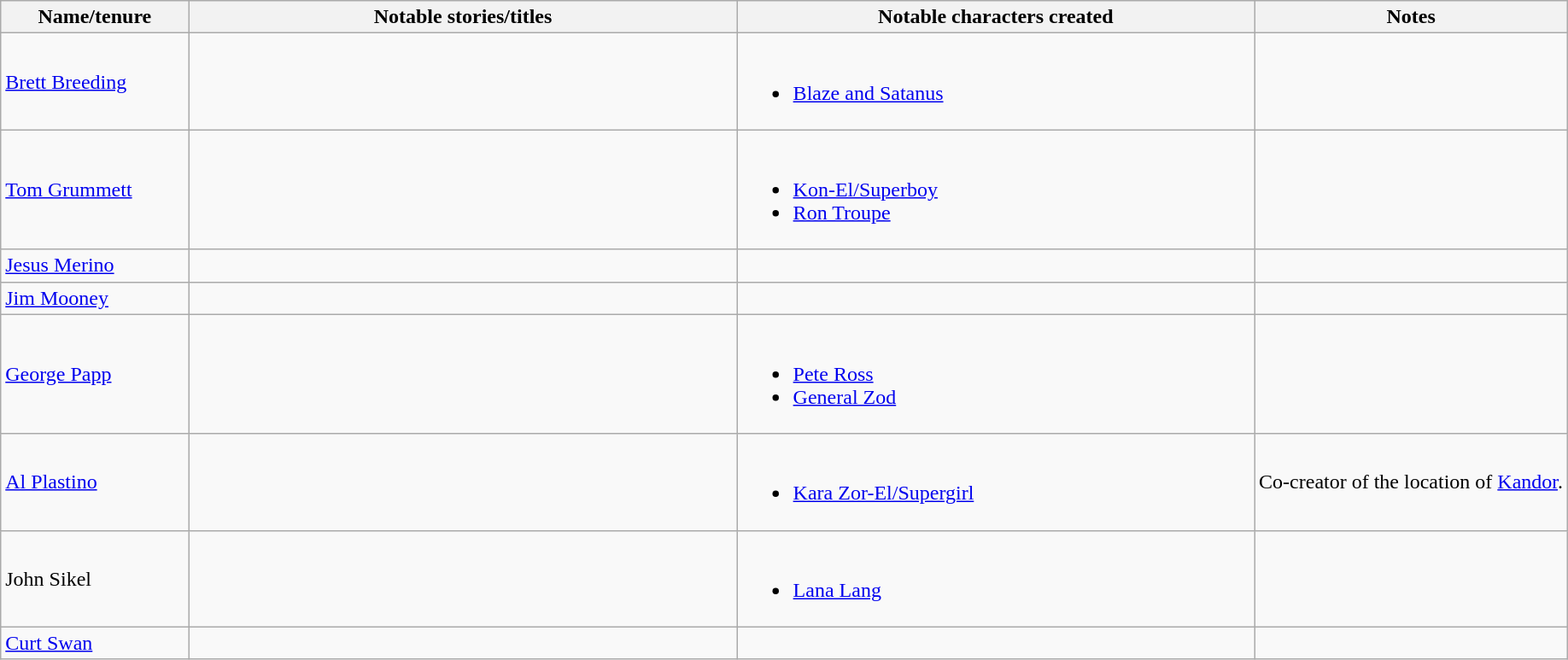<table class="wikitable">
<tr>
<th width="12%">Name/tenure</th>
<th width="35%">Notable stories/titles</th>
<th width="33%">Notable characters created</th>
<th width="25%">Notes</th>
</tr>
<tr>
<td><a href='#'>Brett Breeding</a></td>
<td></td>
<td><br><ul><li><a href='#'>Blaze and Satanus</a></li></ul></td>
<td></td>
</tr>
<tr>
<td><a href='#'>Tom Grummett</a></td>
<td></td>
<td><br><ul><li><a href='#'>Kon-El/Superboy</a></li><li><a href='#'>Ron Troupe</a></li></ul></td>
<td></td>
</tr>
<tr>
<td><a href='#'>Jesus Merino</a></td>
<td></td>
<td></td>
<td></td>
</tr>
<tr>
<td><a href='#'>Jim Mooney</a></td>
<td></td>
<td></td>
<td></td>
</tr>
<tr>
<td><a href='#'>George Papp</a></td>
<td></td>
<td><br><ul><li><a href='#'>Pete Ross</a></li><li><a href='#'>General Zod</a></li></ul></td>
<td></td>
</tr>
<tr>
<td><a href='#'>Al Plastino</a></td>
<td></td>
<td><br><ul><li><a href='#'>Kara Zor-El/Supergirl</a></li></ul></td>
<td>Co-creator of the location of <a href='#'>Kandor</a>.</td>
</tr>
<tr>
<td>John Sikel</td>
<td></td>
<td><br><ul><li><a href='#'>Lana Lang</a></li></ul></td>
<td></td>
</tr>
<tr>
<td><a href='#'>Curt Swan</a></td>
<td></td>
<td></td>
<td></td>
</tr>
</table>
